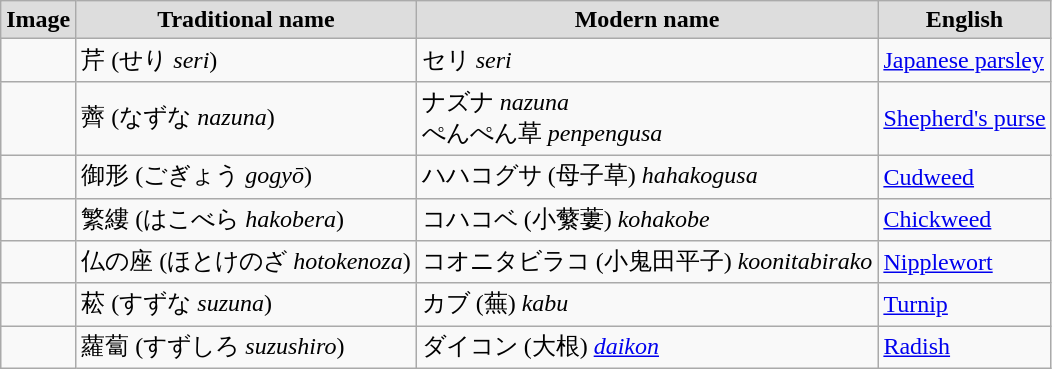<table class="wikitable">
<tr>
<th style="background:#DDD;">Image</th>
<th style="background:#DDD;">Traditional name</th>
<th style="background:#DDD;">Modern name</th>
<th style="background:#DDD;">English</th>
</tr>
<tr>
<td></td>
<td lang=ja>芹 (せり <em>seri</em>)</td>
<td lang=ja>セリ <em>seri</em></td>
<td><a href='#'>Japanese parsley</a></td>
</tr>
<tr>
<td></td>
<td lang=ja>薺 (なずな <em>nazuna</em>)</td>
<td lang=ja>ナズナ <em>nazuna</em><br>ぺんぺん草 <em>penpengusa</em></td>
<td><a href='#'>Shepherd's purse</a></td>
</tr>
<tr>
<td></td>
<td lang=ja>御形 (ごぎょう <em>gogyō</em>)</td>
<td lang=ja>ハハコグサ (母子草) <em>hahakogusa</em></td>
<td><a href='#'>Cudweed</a></td>
</tr>
<tr>
<td></td>
<td lang=ja>繁縷 (はこべら <em>hakobera</em>)</td>
<td lang=ja>コハコベ (小蘩蔞) <em>kohakobe</em></td>
<td><a href='#'>Chickweed</a></td>
</tr>
<tr>
<td></td>
<td lang=ja>仏の座 (ほとけのざ <em>hotokenoza</em>)</td>
<td lang=ja>コオニタビラコ (小鬼田平子) <em>koonitabirako</em></td>
<td><a href='#'>Nipplewort</a></td>
</tr>
<tr>
<td></td>
<td lang=ja>菘 (すずな <em>suzuna</em>)</td>
<td lang=ja>カブ (蕪) <em>kabu</em></td>
<td><a href='#'>Turnip</a></td>
</tr>
<tr>
<td></td>
<td lang=ja>蘿蔔 (すずしろ <em>suzushiro</em>)</td>
<td lang=ja>ダイコン (大根) <em><a href='#'>daikon</a></em></td>
<td><a href='#'>Radish</a></td>
</tr>
</table>
